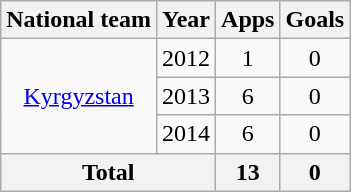<table class="wikitable" style="text-align:center">
<tr>
<th>National team</th>
<th>Year</th>
<th>Apps</th>
<th>Goals</th>
</tr>
<tr>
<td rowspan="3"><a href='#'>Kyrgyzstan</a></td>
<td>2012</td>
<td>1</td>
<td>0</td>
</tr>
<tr>
<td>2013</td>
<td>6</td>
<td>0</td>
</tr>
<tr>
<td>2014</td>
<td>6</td>
<td>0</td>
</tr>
<tr>
<th colspan="2">Total</th>
<th>13</th>
<th>0</th>
</tr>
</table>
